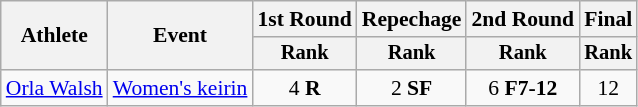<table class="wikitable" style="font-size:90%">
<tr>
<th rowspan=2>Athlete</th>
<th rowspan=2>Event</th>
<th>1st Round</th>
<th>Repechage</th>
<th>2nd Round</th>
<th>Final</th>
</tr>
<tr style="font-size:95%">
<th>Rank</th>
<th>Rank</th>
<th>Rank</th>
<th>Rank</th>
</tr>
<tr align=center>
<td align=left><a href='#'>Orla Walsh</a></td>
<td align=left><a href='#'>Women's keirin</a></td>
<td>4 <strong>R</strong></td>
<td>2 <strong>SF</strong></td>
<td>6 <strong>F7-12</strong></td>
<td>12</td>
</tr>
</table>
